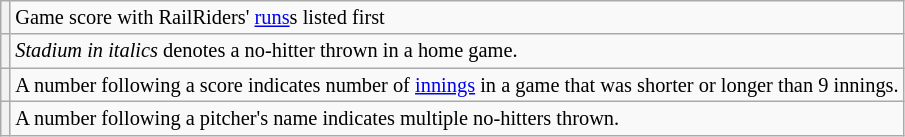<table class="wikitable plainrowheaders" style="font-size:85%">
<tr>
<th scope="row"></th>
<td>Game score with RailRiders' <a href='#'>runs</a>s listed first</td>
</tr>
<tr>
<th scope="row" style="text-align:center"></th>
<td><em>Stadium in italics</em> denotes a no-hitter thrown in a home game.</td>
</tr>
<tr>
<th scope="row"></th>
<td>A number following a score indicates number of <a href='#'>innings</a> in a game that was shorter or longer than 9 innings.</td>
</tr>
<tr>
<th scope="row"></th>
<td>A number following a pitcher's name indicates multiple no-hitters thrown.</td>
</tr>
</table>
